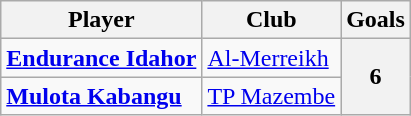<table class="wikitable">
<tr>
<th>Player</th>
<th>Club</th>
<th>Goals</th>
</tr>
<tr align="center">
<td align="left"> <strong><a href='#'>Endurance Idahor</a></strong></td>
<td align="left"> <a href='#'>Al-Merreikh</a></td>
<th rowspan="2">6</th>
</tr>
<tr align="center">
<td align="left"> <strong><a href='#'>Mulota Kabangu</a></strong></td>
<td align="left"> <a href='#'>TP Mazembe</a></td>
</tr>
</table>
